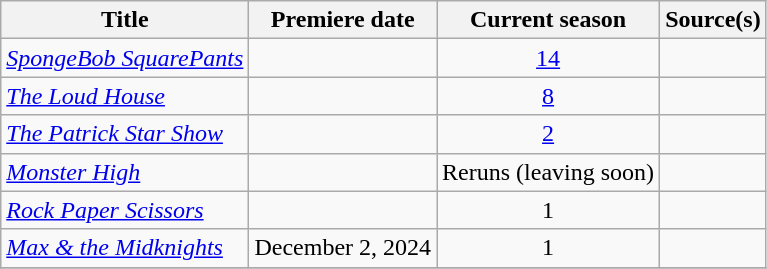<table class="wikitable plainrowheaders sortable" style="text-align:center;">
<tr>
<th scope="col">Title</th>
<th scope="col">Premiere date</th>
<th scope="col">Current season</th>
<th class="unsortable">Source(s)</th>
</tr>
<tr>
<td scope="row" style="text-align:left;"><em><a href='#'>SpongeBob SquarePants</a></em></td>
<td></td>
<td><a href='#'>14</a></td>
<td></td>
</tr>
<tr>
<td scope="row" style="text-align:left;"><em><a href='#'>The Loud House</a></em></td>
<td></td>
<td><a href='#'>8</a></td>
<td></td>
</tr>
<tr>
<td scope="row" style="text-align:left;"><em><a href='#'>The Patrick Star Show</a></em></td>
<td></td>
<td><a href='#'>2</a></td>
<td></td>
</tr>
<tr>
<td scope="row" style="text-align:left;"><em><a href='#'>Monster High</a></em></td>
<td></td>
<td>Reruns (leaving soon)</td>
<td></td>
</tr>
<tr>
<td scope="row" style="text-align:left;"><em><a href='#'>Rock Paper Scissors</a></em></td>
<td></td>
<td>1</td>
<td></td>
</tr>
<tr>
<td scope="row" style="text-align:left;"><em><a href='#'>Max & the Midknights</a></em></td>
<td>December 2, 2024</td>
<td>1</td>
<td></td>
</tr>
<tr>
</tr>
</table>
